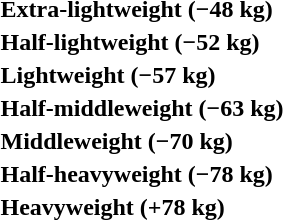<table>
<tr>
<th rowspan=2 style="text-align:left;">Extra-lightweight (−48 kg)</th>
<td rowspan=2></td>
<td rowspan=2></td>
<td></td>
</tr>
<tr>
<td></td>
</tr>
<tr>
<th style="text-align:left;">Half-lightweight (−52 kg)</th>
<td></td>
<td></td>
<td></td>
</tr>
<tr>
<th rowspan=2 style="text-align:left;">Lightweight (−57 kg)</th>
<td rowspan=2></td>
<td rowspan=2></td>
<td></td>
</tr>
<tr>
<td></td>
</tr>
<tr>
<th rowspan=2 style="text-align:left;">Half-middleweight (−63 kg)</th>
<td rowspan=2></td>
<td rowspan=2></td>
<td></td>
</tr>
<tr>
<td></td>
</tr>
<tr>
<th rowspan=2 style="text-align:left;">Middleweight (−70 kg)</th>
<td rowspan=2></td>
<td rowspan=2></td>
<td></td>
</tr>
<tr>
<td></td>
</tr>
<tr>
<th style="text-align:left;">Half-heavyweight (−78 kg)</th>
<td></td>
<td></td>
<td></td>
</tr>
<tr>
<th style="text-align:left;">Heavyweight (+78 kg)</th>
<td></td>
<td></td>
<td></td>
</tr>
</table>
